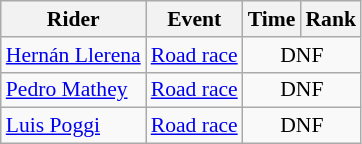<table class="wikitable" border="1" style="font-size:90%">
<tr>
<th>Rider</th>
<th>Event</th>
<th>Time</th>
<th>Rank</th>
</tr>
<tr align=center>
<td align=left rowspan=1><a href='#'>Hernán Llerena</a></td>
<td align=left><a href='#'>Road race</a></td>
<td colspan=2>DNF</td>
</tr>
<tr align=center>
<td align=left rowspan=1><a href='#'>Pedro Mathey</a></td>
<td align=left><a href='#'>Road race</a></td>
<td colspan=2>DNF</td>
</tr>
<tr align=center>
<td align=left rowspan=1><a href='#'>Luis Poggi</a></td>
<td align=left><a href='#'>Road race</a></td>
<td colspan=2>DNF</td>
</tr>
</table>
